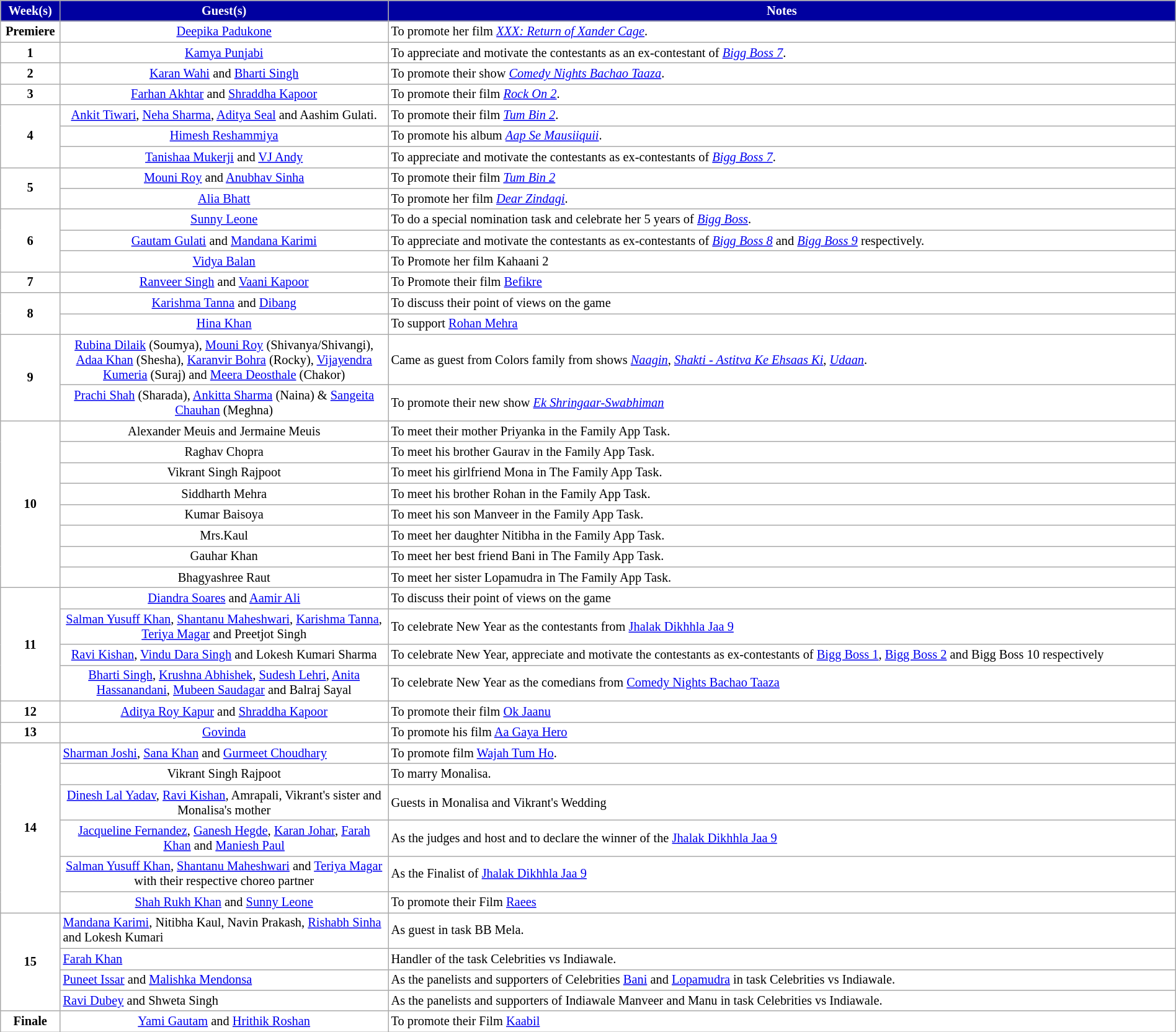<table border="2" cellpadding="4" cellspacing="0" style="margin: 1em 1em 1em 0;font-size:85%; background: white; border: 1px #aaa solid; border-collapse: collapse;  width:100%;" class="wikitable">
<tr>
<th style="background:#0000A0; color:white; width:3%;">Week(s)</th>
<th style="background:#0000A0; color:white; width:25%;">Guest(s)</th>
<th style="background:#0000A0; color:white; width:60%;">Notes</th>
</tr>
<tr>
<td style="text-align:center;"><strong>Premiere</strong></td>
<td align=center><a href='#'>Deepika Padukone</a></td>
<td>To promote her film <em><a href='#'>XXX: Return of Xander Cage</a></em>.</td>
</tr>
<tr>
<td align=center><strong>1</strong></td>
<td align=center><a href='#'>Kamya Punjabi</a></td>
<td>To appreciate and motivate the contestants as an ex-contestant of <em><a href='#'>Bigg Boss 7</a></em>.</td>
</tr>
<tr>
<td align=center><strong>2</strong></td>
<td align=center><a href='#'>Karan Wahi</a> and <a href='#'>Bharti Singh</a></td>
<td>To promote their show <em><a href='#'>Comedy Nights Bachao Taaza</a></em>.</td>
</tr>
<tr>
<td align=center><strong>3</strong></td>
<td align=center><a href='#'>Farhan Akhtar</a> and <a href='#'>Shraddha Kapoor</a></td>
<td>To promote their film <em><a href='#'>Rock On 2</a></em>.</td>
</tr>
<tr>
<td style="text-align:center;" rowspan="3"><strong>4</strong></td>
<td align=center><a href='#'>Ankit Tiwari</a>, <a href='#'>Neha Sharma</a>, <a href='#'>Aditya Seal</a> and Aashim Gulati.</td>
<td>To promote their film <em><a href='#'>Tum Bin 2</a></em>.</td>
</tr>
<tr>
<td align=center><a href='#'>Himesh Reshammiya</a></td>
<td>To promote his album <em><a href='#'>Aap Se Mausiiquii</a></em>.</td>
</tr>
<tr>
<td align=center><a href='#'>Tanishaa Mukerji</a> and <a href='#'>VJ Andy</a></td>
<td>To appreciate and motivate the contestants as ex-contestants of <em><a href='#'>Bigg Boss 7</a></em>.</td>
</tr>
<tr>
<td style="text-align:center;" rowspan="2"><strong>5</strong></td>
<td align=center><a href='#'>Mouni Roy</a> and <a href='#'>Anubhav Sinha</a></td>
<td>To promote their film <em><a href='#'>Tum Bin 2</a></em></td>
</tr>
<tr>
<td align=center><a href='#'>Alia Bhatt</a></td>
<td>To promote her film <em><a href='#'>Dear Zindagi</a></em>.</td>
</tr>
<tr>
<td rowspan="3" style="text-align:center;"><strong>6</strong></td>
<td align=center><a href='#'>Sunny Leone</a></td>
<td>To do a special nomination task and celebrate her 5 years of <em><a href='#'>Bigg Boss</a></em>.</td>
</tr>
<tr>
<td align=center><a href='#'>Gautam Gulati</a> and <a href='#'>Mandana Karimi</a></td>
<td>To appreciate and motivate the contestants as ex-contestants of <em><a href='#'>Bigg Boss 8</a></em> and <em><a href='#'>Bigg Boss 9</a></em> respectively.</td>
</tr>
<tr>
<td align=center><a href='#'>Vidya Balan</a></td>
<td>To Promote her film Kahaani 2</td>
</tr>
<tr>
<td style="text-align:center;"><strong>7</strong></td>
<td align=center><a href='#'>Ranveer Singh</a> and <a href='#'>Vaani Kapoor</a></td>
<td>To Promote their film <a href='#'>Befikre</a></td>
</tr>
<tr>
<td rowspan="2" style="text-align:center;"><strong>8</strong></td>
<td align=center><a href='#'>Karishma Tanna</a> and <a href='#'>Dibang</a></td>
<td>To discuss their point of views on the game</td>
</tr>
<tr>
<td align=center><a href='#'>Hina Khan</a></td>
<td>To support <a href='#'>Rohan Mehra</a></td>
</tr>
<tr>
<td rowspan="2" style="text-align:center;"><strong>9</strong></td>
<td align=center><a href='#'>Rubina Dilaik</a> (Soumya), <a href='#'>Mouni Roy</a> (Shivanya/Shivangi), <a href='#'>Adaa Khan</a> (Shesha), <a href='#'>Karanvir Bohra</a> (Rocky), <a href='#'>Vijayendra Kumeria</a> (Suraj) and <a href='#'>Meera Deosthale</a> (Chakor)</td>
<td>Came as guest from Colors family from shows <em><a href='#'>Naagin</a></em>, <em><a href='#'>Shakti - Astitva Ke Ehsaas Ki</a></em>, <em><a href='#'>Udaan</a></em>.</td>
</tr>
<tr>
<td align=center><a href='#'>Prachi Shah</a> (Sharada), <a href='#'>Ankitta Sharma</a> (Naina) & <a href='#'>Sangeita Chauhan</a> (Meghna)</td>
<td>To promote their new show <em><a href='#'>Ek Shringaar-Swabhiman</a></em></td>
</tr>
<tr>
<td rowspan="8" style="text-align:center;"><strong>10</strong></td>
<td align=center>Alexander Meuis and Jermaine Meuis</td>
<td>To meet their mother Priyanka in the Family App Task.</td>
</tr>
<tr>
<td align=center>Raghav Chopra</td>
<td>To meet his brother Gaurav in the Family App Task.</td>
</tr>
<tr>
<td align=center>Vikrant Singh Rajpoot</td>
<td>To meet his girlfriend Mona in The Family App Task.</td>
</tr>
<tr>
<td align=center>Siddharth Mehra</td>
<td>To meet his brother Rohan in the Family App Task.</td>
</tr>
<tr>
<td align=center>Kumar Baisoya</td>
<td>To meet his son Manveer in the Family App Task.</td>
</tr>
<tr>
<td align=center>Mrs.Kaul</td>
<td>To meet her daughter Nitibha in the Family App Task.</td>
</tr>
<tr>
<td align=center>Gauhar Khan</td>
<td>To meet her best friend Bani in The Family App Task.</td>
</tr>
<tr>
<td align=center>Bhagyashree Raut</td>
<td>To meet her sister Lopamudra in The Family App Task.</td>
</tr>
<tr>
<td rowspan="4" style="text-align:center;"><strong>11</strong></td>
<td align=center><a href='#'>Diandra Soares</a> and <a href='#'>Aamir Ali</a></td>
<td>To discuss their point of views on the game</td>
</tr>
<tr>
<td align=Center><a href='#'>Salman Yusuff Khan</a>, <a href='#'>Shantanu Maheshwari</a>, <a href='#'>Karishma Tanna</a>, <a href='#'>Teriya Magar</a> and Preetjot Singh</td>
<td>To celebrate New Year as the contestants from <a href='#'>Jhalak Dikhhla Jaa 9</a></td>
</tr>
<tr>
<td align=center><a href='#'>Ravi Kishan</a>, <a href='#'>Vindu Dara Singh</a> and Lokesh Kumari Sharma</td>
<td>To celebrate New Year, appreciate and motivate the contestants as ex-contestants of <a href='#'>Bigg Boss 1</a>, <a href='#'>Bigg Boss 2</a>        and Bigg Boss 10 respectively</td>
</tr>
<tr>
<td align=center><a href='#'>Bharti Singh</a>, <a href='#'>Krushna Abhishek</a>, <a href='#'>Sudesh Lehri</a>, <a href='#'>Anita Hassanandani</a>, <a href='#'>Mubeen Saudagar</a> and Balraj Sayal</td>
<td>To celebrate New Year as the comedians from <a href='#'>Comedy Nights Bachao Taaza</a></td>
</tr>
<tr>
<td style="text-align:center;"><strong>12</strong></td>
<td style="text-align:center;"><a href='#'>Aditya Roy Kapur</a> and <a href='#'>Shraddha Kapoor</a></td>
<td>To promote their film <a href='#'>Ok Jaanu</a></td>
</tr>
<tr>
<td style="text-align:center;"><strong>13</strong></td>
<td style="text-align:center;"><a href='#'>Govinda</a></td>
<td>To promote his film <a href='#'>Aa Gaya Hero</a></td>
</tr>
<tr>
<td rowspan="6" align="center"><strong>14</strong></td>
<td><a href='#'>Sharman Joshi</a>, <a href='#'>Sana Khan</a> and <a href='#'>Gurmeet Choudhary</a></td>
<td>To promote film <a href='#'>Wajah Tum Ho</a>.</td>
</tr>
<tr>
<td style="text-align:center;">Vikrant Singh Rajpoot</td>
<td>To marry Monalisa.</td>
</tr>
<tr>
<td style="text-align:center;"><a href='#'>Dinesh Lal Yadav</a>, <a href='#'>Ravi Kishan</a>, Amrapali, Vikrant's sister and Monalisa's mother</td>
<td>Guests in Monalisa and Vikrant's Wedding</td>
</tr>
<tr>
<td style="text-align:center;"><a href='#'>Jacqueline Fernandez</a>, <a href='#'>Ganesh Hegde</a>, <a href='#'>Karan Johar</a>, <a href='#'>Farah Khan</a> and <a href='#'>Maniesh Paul</a></td>
<td>As the judges and host and to declare the winner of the <a href='#'>Jhalak Dikhhla Jaa 9</a></td>
</tr>
<tr>
<td style="text-align:center;"><a href='#'>Salman Yusuff Khan</a>, <a href='#'>Shantanu Maheshwari</a> and <a href='#'>Teriya Magar</a> with their respective choreo partner</td>
<td>As the Finalist of <a href='#'>Jhalak Dikhhla Jaa 9</a></td>
</tr>
<tr>
<td style="text-align:center;"><a href='#'>Shah Rukh Khan</a> and <a href='#'>Sunny Leone</a></td>
<td>To promote their Film <a href='#'>Raees</a></td>
</tr>
<tr>
<td rowspan="4" style="text-align:center;"><strong>15</strong></td>
<td><a href='#'>Mandana Karimi</a>, Nitibha Kaul, Navin Prakash, <a href='#'>Rishabh Sinha</a> and Lokesh Kumari</td>
<td>As guest in task BB Mela.</td>
</tr>
<tr>
<td><a href='#'>Farah Khan</a></td>
<td>Handler of the task Celebrities vs Indiawale.</td>
</tr>
<tr>
<td><a href='#'>Puneet Issar</a> and <a href='#'>Malishka Mendonsa</a></td>
<td>As the panelists and supporters of Celebrities <a href='#'>Bani</a> and <a href='#'>Lopamudra</a> in task Celebrities vs Indiawale.</td>
</tr>
<tr>
<td><a href='#'>Ravi Dubey</a> and Shweta Singh</td>
<td>As the panelists and supporters of Indiawale Manveer and Manu in task Celebrities vs Indiawale.</td>
</tr>
<tr>
<td style="text-align:center;"><strong>Finale</strong></td>
<td style="text-align:center;"><a href='#'>Yami Gautam</a> and <a href='#'>Hrithik Roshan</a></td>
<td>To promote their Film <a href='#'>Kaabil</a></td>
</tr>
</table>
